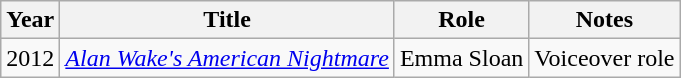<table class="wikitable sortable">
<tr>
<th>Year</th>
<th>Title</th>
<th>Role</th>
<th class="unsortable">Notes</th>
</tr>
<tr>
<td>2012</td>
<td><em><a href='#'>Alan Wake's American Nightmare</a></em></td>
<td>Emma Sloan</td>
<td>Voiceover role</td>
</tr>
</table>
